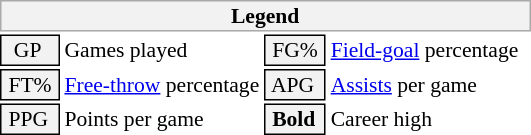<table class="toccolours" style="font-size: 90%; white-space: nowrap;">
<tr>
<th colspan="6" style="background:#f2f2f2; border:1px solid #aaa;">Legend</th>
</tr>
<tr>
<td style="background:#f2f2f2; border:1px solid black;">  GP</td>
<td>Games played</td>
<td style="background:#f2f2f2; border:1px solid black;"> FG% </td>
<td style="padding-right: 8px"><a href='#'>Field-goal</a> percentage</td>
</tr>
<tr>
<td style="background:#f2f2f2; border:1px solid black;"> FT% </td>
<td><a href='#'>Free-throw</a> percentage</td>
<td style="background:#f2f2f2; border:1px solid black;"> APG </td>
<td><a href='#'>Assists</a> per game</td>
</tr>
<tr>
<td style="background:#f2f2f2; border:1px solid black;"> PPG </td>
<td>Points per game</td>
<td style="background-color: #F2F2F2; border: 1px solid black"> <strong>Bold</strong> </td>
<td>Career high</td>
</tr>
<tr>
</tr>
</table>
